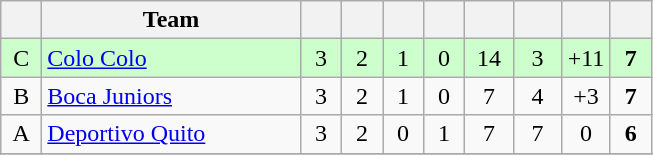<table class="wikitable" style="text-align: center;">
<tr>
<th width=20></th>
<th width=165>Team</th>
<th width=20></th>
<th width=20></th>
<th width=20></th>
<th width=20></th>
<th width=25></th>
<th width=25></th>
<th width=25></th>
<th width=20></th>
</tr>
<tr bgcolor=ccffcc>
<td>C</td>
<td align=left> <a href='#'>Colo Colo</a></td>
<td>3</td>
<td>2</td>
<td>1</td>
<td>0</td>
<td>14</td>
<td>3</td>
<td>+11</td>
<td><strong>7</strong></td>
</tr>
<tr>
<td>B</td>
<td align=left> <a href='#'>Boca Juniors</a></td>
<td>3</td>
<td>2</td>
<td>1</td>
<td>0</td>
<td>7</td>
<td>4</td>
<td>+3</td>
<td><strong>7</strong></td>
</tr>
<tr>
<td>A</td>
<td align=left> <a href='#'>Deportivo Quito</a></td>
<td>3</td>
<td>2</td>
<td>0</td>
<td>1</td>
<td>7</td>
<td>7</td>
<td>0</td>
<td><strong>6</strong></td>
</tr>
<tr>
</tr>
</table>
